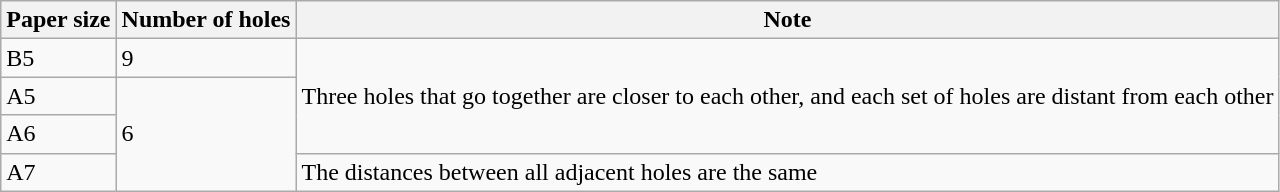<table class="wikitable">
<tr>
<th>Paper size</th>
<th>Number of holes</th>
<th>Note</th>
</tr>
<tr>
<td>B5</td>
<td>9</td>
<td rowspan="3">Three holes that go together are closer to each other, and each set of holes are distant from each other</td>
</tr>
<tr>
<td>A5</td>
<td rowspan="3">6</td>
</tr>
<tr>
<td>A6</td>
</tr>
<tr>
<td>A7</td>
<td>The distances between all adjacent holes are the same</td>
</tr>
</table>
